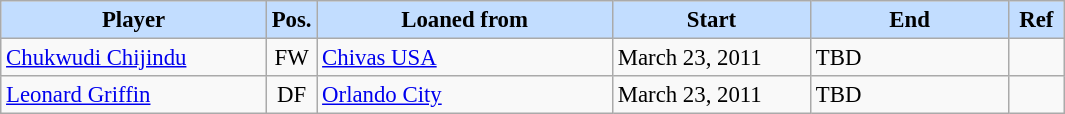<table class="wikitable" style="text-align:left; font-size:95%;">
<tr>
<th style="background:#c2ddff; width:170px;">Player</th>
<th style="background:#c2ddff; width:25px;">Pos.</th>
<th style="background:#c2ddff; width:190px;">Loaned from</th>
<th style="background:#c2ddff; width:125px;">Start</th>
<th style="background:#c2ddff; width:125px;">End</th>
<th style="background:#c2ddff; width:30px;">Ref</th>
</tr>
<tr>
<td> <a href='#'>Chukwudi Chijindu</a></td>
<td style="text-align:center;">FW</td>
<td> <a href='#'>Chivas USA</a></td>
<td>March 23, 2011</td>
<td>TBD</td>
<td></td>
</tr>
<tr>
<td> <a href='#'>Leonard Griffin</a></td>
<td style="text-align:center;">DF</td>
<td> <a href='#'>Orlando City</a></td>
<td>March 23, 2011</td>
<td>TBD</td>
<td></td>
</tr>
</table>
